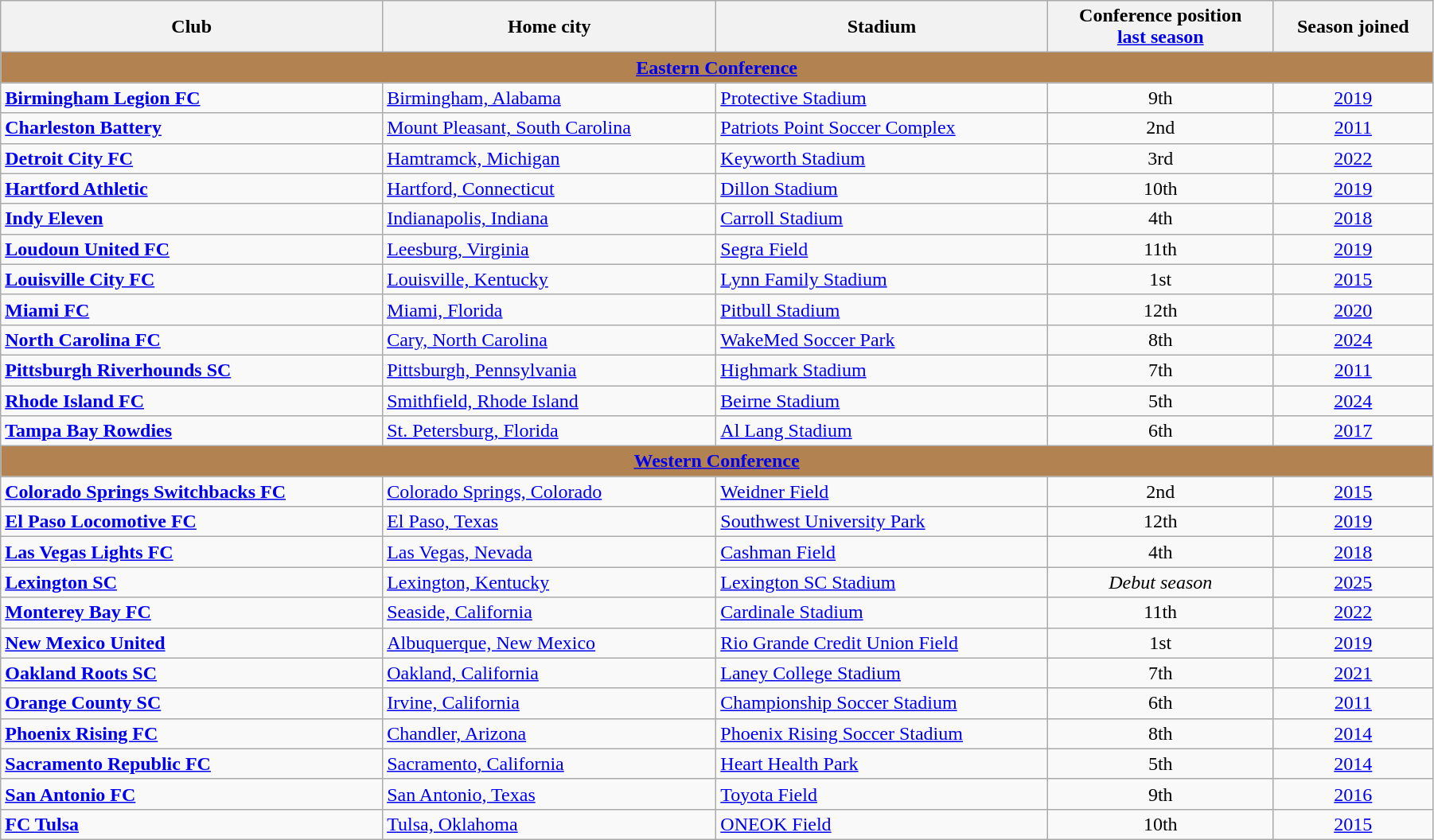<table class="wikitable sortable"  width=95% style="font-size:100%">
<tr>
<th>Club</th>
<th>Home city</th>
<th>Stadium</th>
<th>Conference position<br><a href='#'>last season</a></th>
<th>Season joined</th>
</tr>
<tr>
<th style="background:#B28350;" colspan="5"><a href='#'><span>Eastern Conference</span></a></th>
</tr>
<tr>
<td style="text-align:left;"><strong><a href='#'>Birmingham Legion FC</a></strong></td>
<td><a href='#'>Birmingham, Alabama</a></td>
<td><a href='#'>Protective Stadium</a></td>
<td align=center>9th</td>
<td align=center><a href='#'>2019</a></td>
</tr>
<tr>
<td style="text-align:left;"><strong><a href='#'>Charleston Battery</a></strong></td>
<td><a href='#'>Mount Pleasant, South Carolina</a></td>
<td><a href='#'>Patriots Point Soccer Complex</a></td>
<td align=center>2nd</td>
<td align=center><a href='#'>2011</a></td>
</tr>
<tr>
<td style="text-align:left;"><strong><a href='#'>Detroit City FC</a></strong></td>
<td><a href='#'>Hamtramck, Michigan</a></td>
<td><a href='#'>Keyworth Stadium</a></td>
<td align=center>3rd</td>
<td align=center><a href='#'>2022</a></td>
</tr>
<tr>
<td style="text-align:left;"><strong><a href='#'>Hartford Athletic</a></strong></td>
<td><a href='#'>Hartford, Connecticut</a></td>
<td><a href='#'>Dillon Stadium</a></td>
<td align=center>10th</td>
<td align=center><a href='#'>2019</a></td>
</tr>
<tr>
<td style="text-align:left;"><strong><a href='#'>Indy Eleven</a></strong></td>
<td><a href='#'>Indianapolis, Indiana</a></td>
<td><a href='#'>Carroll Stadium</a></td>
<td align=center>4th</td>
<td align=center><a href='#'>2018</a></td>
</tr>
<tr>
<td style="text-align:left;"><strong><a href='#'>Loudoun United FC</a></strong></td>
<td><a href='#'>Leesburg, Virginia</a></td>
<td><a href='#'>Segra Field</a></td>
<td align=center>11th</td>
<td align=center><a href='#'>2019</a></td>
</tr>
<tr>
<td style="text-align:left;"><strong><a href='#'>Louisville City FC</a></strong></td>
<td><a href='#'>Louisville, Kentucky</a></td>
<td><a href='#'>Lynn Family Stadium</a></td>
<td align=center>1st</td>
<td align=center><a href='#'>2015</a></td>
</tr>
<tr>
<td style="text-align:left;"><strong><a href='#'>Miami FC</a></strong></td>
<td><a href='#'>Miami, Florida</a></td>
<td><a href='#'>Pitbull Stadium</a></td>
<td align=center>12th</td>
<td align=center><a href='#'>2020</a></td>
</tr>
<tr>
<td style="text-align:left;"><strong><a href='#'>North Carolina FC</a></strong></td>
<td><a href='#'>Cary, North Carolina</a></td>
<td><a href='#'>WakeMed Soccer Park</a></td>
<td align=center>8th</td>
<td align=center><a href='#'>2024</a></td>
</tr>
<tr>
<td style="text-align:left;"><strong><a href='#'>Pittsburgh Riverhounds SC</a></strong></td>
<td><a href='#'>Pittsburgh, Pennsylvania</a></td>
<td><a href='#'>Highmark Stadium</a></td>
<td align=center>7th</td>
<td align=center><a href='#'>2011</a></td>
</tr>
<tr>
<td style="text-align:left;"><strong><a href='#'>Rhode Island FC</a></strong></td>
<td><a href='#'>Smithfield, Rhode Island</a></td>
<td><a href='#'>Beirne Stadium</a></td>
<td align=center>5th</td>
<td align=center><a href='#'>2024</a></td>
</tr>
<tr>
<td style="text-align:left;"><strong><a href='#'>Tampa Bay Rowdies</a></strong></td>
<td><a href='#'>St. Petersburg, Florida</a></td>
<td><a href='#'>Al Lang Stadium</a></td>
<td align=center>6th</td>
<td align=center><a href='#'>2017</a></td>
</tr>
<tr>
<th style="background:#B28350;" colspan="5"><a href='#'><span>Western Conference</span></a></th>
</tr>
<tr>
<td style="text-align:left;"><strong><a href='#'>Colorado Springs Switchbacks FC</a></strong></td>
<td><a href='#'>Colorado Springs, Colorado</a></td>
<td><a href='#'>Weidner Field</a></td>
<td align=center>2nd</td>
<td align=center><a href='#'>2015</a></td>
</tr>
<tr>
<td style="text-align:left;"><strong><a href='#'>El Paso Locomotive FC</a></strong></td>
<td><a href='#'>El Paso, Texas</a></td>
<td><a href='#'>Southwest University Park</a></td>
<td align=center>12th</td>
<td align=center><a href='#'>2019</a></td>
</tr>
<tr>
<td style="text-align:left;"><strong><a href='#'>Las Vegas Lights FC</a></strong></td>
<td><a href='#'>Las Vegas, Nevada</a></td>
<td><a href='#'>Cashman Field</a></td>
<td align=center>4th</td>
<td align=center><a href='#'>2018</a></td>
</tr>
<tr>
<td style="text-align:left;"><strong><a href='#'>Lexington SC</a></strong></td>
<td><a href='#'>Lexington, Kentucky</a></td>
<td><a href='#'>Lexington SC Stadium</a></td>
<td align=center><em>Debut season</em></td>
<td align=center><a href='#'>2025</a></td>
</tr>
<tr>
<td style="text-align:left;"><strong><a href='#'>Monterey Bay FC</a></strong></td>
<td><a href='#'>Seaside, California</a></td>
<td><a href='#'>Cardinale Stadium</a></td>
<td align=center>11th</td>
<td align=center><a href='#'>2022</a></td>
</tr>
<tr>
<td style="text-align:left;"><strong><a href='#'>New Mexico United</a></strong></td>
<td><a href='#'>Albuquerque, New Mexico</a></td>
<td><a href='#'>Rio Grande Credit Union Field</a></td>
<td align=center>1st</td>
<td align=center><a href='#'>2019</a></td>
</tr>
<tr>
<td style="text-align:left;"><strong><a href='#'>Oakland Roots SC</a></strong></td>
<td><a href='#'>Oakland, California</a></td>
<td><a href='#'>Laney College Stadium</a></td>
<td align=center>7th</td>
<td align=center><a href='#'>2021</a></td>
</tr>
<tr>
<td style="text-align:left;"><strong><a href='#'>Orange County SC</a></strong></td>
<td><a href='#'>Irvine, California</a></td>
<td><a href='#'>Championship Soccer Stadium</a></td>
<td align=center>6th</td>
<td align=center><a href='#'>2011</a></td>
</tr>
<tr>
<td style="text-align:left;"><strong><a href='#'>Phoenix Rising FC</a></strong></td>
<td><a href='#'>Chandler, Arizona</a></td>
<td><a href='#'>Phoenix Rising Soccer Stadium</a></td>
<td align=center>8th</td>
<td align=center><a href='#'>2014</a></td>
</tr>
<tr>
<td style="text-align:left;"><strong><a href='#'>Sacramento Republic FC</a></strong></td>
<td><a href='#'>Sacramento, California</a></td>
<td><a href='#'>Heart Health Park</a></td>
<td align=center>5th</td>
<td align=center><a href='#'>2014</a></td>
</tr>
<tr>
<td style="text-align:left;"><strong><a href='#'>San Antonio FC</a></strong></td>
<td><a href='#'>San Antonio, Texas</a></td>
<td><a href='#'>Toyota Field</a></td>
<td align=center>9th</td>
<td align=center><a href='#'>2016</a></td>
</tr>
<tr>
<td style="text-align:left;"><strong><a href='#'>FC Tulsa</a></strong></td>
<td><a href='#'>Tulsa, Oklahoma</a></td>
<td><a href='#'>ONEOK Field</a></td>
<td align=center>10th</td>
<td align=center><a href='#'>2015</a></td>
</tr>
</table>
